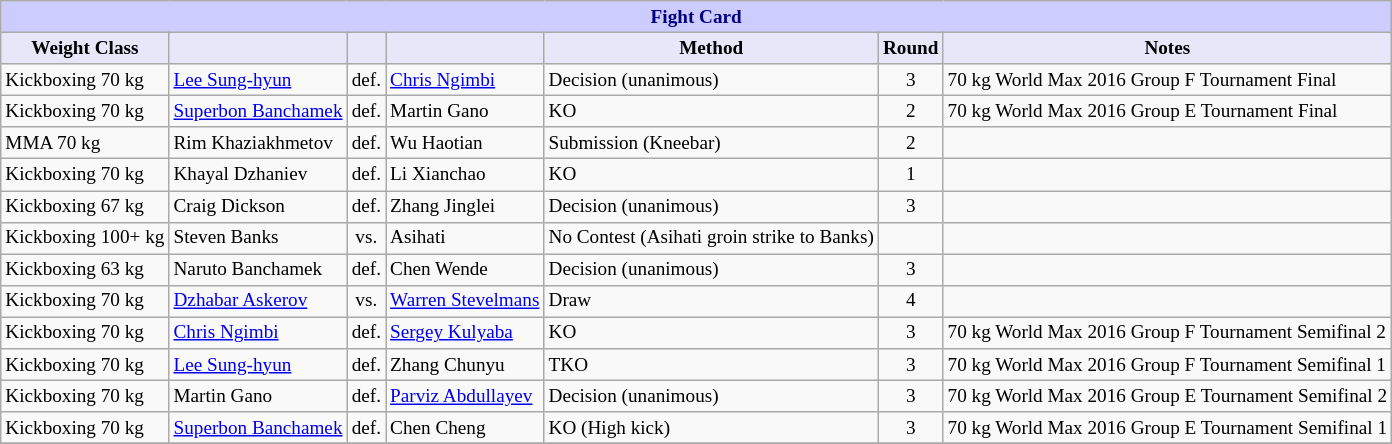<table class="wikitable" style="font-size: 80%;">
<tr>
<th colspan="8" style="background-color: #ccf; color: #000080; text-align: center;"><strong>Fight Card</strong></th>
</tr>
<tr>
<th colspan="1" style="background-color: #E6E8FA; color: #000000; text-align: center;">Weight Class</th>
<th colspan="1" style="background-color: #E6E8FA; color: #000000; text-align: center;"></th>
<th colspan="1" style="background-color: #E6E8FA; color: #000000; text-align: center;"></th>
<th colspan="1" style="background-color: #E6E8FA; color: #000000; text-align: center;"></th>
<th colspan="1" style="background-color: #E6E8FA; color: #000000; text-align: center;">Method</th>
<th colspan="1" style="background-color: #E6E8FA; color: #000000; text-align: center;">Round</th>
<th colspan="1" style="background-color: #E6E8FA; color: #000000; text-align: center;">Notes</th>
</tr>
<tr>
<td>Kickboxing 70 kg</td>
<td> <a href='#'>Lee Sung-hyun</a></td>
<td align=center>def.</td>
<td> <a href='#'>Chris Ngimbi</a></td>
<td>Decision (unanimous)</td>
<td align=center>3</td>
<td>70 kg World Max 2016 Group F Tournament Final</td>
</tr>
<tr>
<td>Kickboxing 70 kg</td>
<td> <a href='#'>Superbon Banchamek</a></td>
<td align=center>def.</td>
<td> Martin Gano</td>
<td>KO</td>
<td align=center>2</td>
<td>70 kg World Max 2016 Group E Tournament Final</td>
</tr>
<tr>
<td>MMA 70 kg</td>
<td> Rim Khaziakhmetov</td>
<td align=center>def.</td>
<td> Wu Haotian</td>
<td>Submission (Kneebar)</td>
<td align=center>2</td>
<td></td>
</tr>
<tr>
<td>Kickboxing 70 kg</td>
<td> Khayal Dzhaniev</td>
<td align=center>def.</td>
<td> Li Xianchao</td>
<td>KO</td>
<td align=center>1</td>
<td></td>
</tr>
<tr>
<td>Kickboxing 67 kg</td>
<td> Craig Dickson</td>
<td align=center>def.</td>
<td> Zhang Jinglei</td>
<td>Decision (unanimous)</td>
<td align=center>3</td>
<td></td>
</tr>
<tr>
<td>Kickboxing 100+ kg</td>
<td> Steven Banks</td>
<td align=center>vs.</td>
<td> Asihati</td>
<td>No Contest (Asihati groin strike to Banks)</td>
<td align=center></td>
<td></td>
</tr>
<tr>
<td>Kickboxing 63 kg</td>
<td> Naruto Banchamek</td>
<td align=center>def.</td>
<td> Chen Wende</td>
<td>Decision (unanimous)</td>
<td align=center>3</td>
<td></td>
</tr>
<tr>
<td>Kickboxing 70 kg</td>
<td> <a href='#'>Dzhabar Askerov</a></td>
<td align=center>vs.</td>
<td> <a href='#'>Warren Stevelmans</a></td>
<td>Draw</td>
<td align=center>4</td>
<td></td>
</tr>
<tr>
<td>Kickboxing 70 kg</td>
<td> <a href='#'>Chris Ngimbi</a></td>
<td align=center>def.</td>
<td> <a href='#'>Sergey Kulyaba</a></td>
<td>KO</td>
<td align=center>3</td>
<td>70 kg World Max 2016 Group F Tournament Semifinal 2</td>
</tr>
<tr>
<td>Kickboxing 70 kg</td>
<td> <a href='#'>Lee Sung-hyun</a></td>
<td align=center>def.</td>
<td> Zhang Chunyu</td>
<td>TKO</td>
<td align=center>3</td>
<td>70 kg World Max 2016 Group F Tournament Semifinal 1</td>
</tr>
<tr>
<td>Kickboxing 70 kg</td>
<td> Martin Gano</td>
<td align=center>def.</td>
<td> <a href='#'>Parviz Abdullayev</a></td>
<td>Decision (unanimous)</td>
<td align=center>3</td>
<td>70 kg World Max 2016 Group E Tournament Semifinal 2</td>
</tr>
<tr>
<td>Kickboxing 70 kg</td>
<td> <a href='#'>Superbon Banchamek</a></td>
<td align=center>def.</td>
<td> Chen Cheng</td>
<td>KO (High kick)</td>
<td align=center>3</td>
<td>70 kg World Max 2016 Group E Tournament Semifinal 1</td>
</tr>
<tr>
</tr>
</table>
